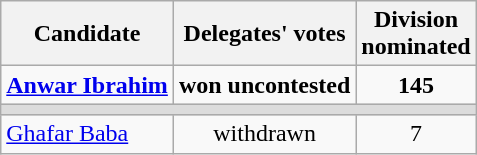<table class=wikitable>
<tr>
<th>Candidate</th>
<th>Delegates' votes</th>
<th>Division<br>nominated</th>
</tr>
<tr>
<td><strong><a href='#'>Anwar Ibrahim</a></strong></td>
<td align=center><strong>won uncontested</strong></td>
<td align=center><strong>145</strong></td>
</tr>
<tr>
<td colspan=3 bgcolor=dcdcdc></td>
</tr>
<tr>
<td><a href='#'>Ghafar Baba</a></td>
<td align=center>withdrawn</td>
<td align=center>7</td>
</tr>
</table>
